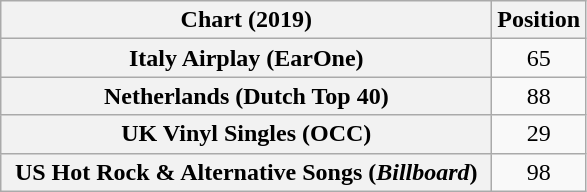<table class="wikitable sortable plainrowheaders" style="text-align:center">
<tr>
<th scope="col" style="width:20em;">Chart (2019)</th>
<th scope="col">Position</th>
</tr>
<tr>
<th scope="row">Italy Airplay (EarOne)</th>
<td>65</td>
</tr>
<tr>
<th scope="row">Netherlands (Dutch Top 40)</th>
<td>88</td>
</tr>
<tr>
<th scope="row">UK Vinyl Singles (OCC)</th>
<td>29</td>
</tr>
<tr>
<th scope="row">US Hot Rock & Alternative Songs (<em>Billboard</em>)</th>
<td>98</td>
</tr>
</table>
